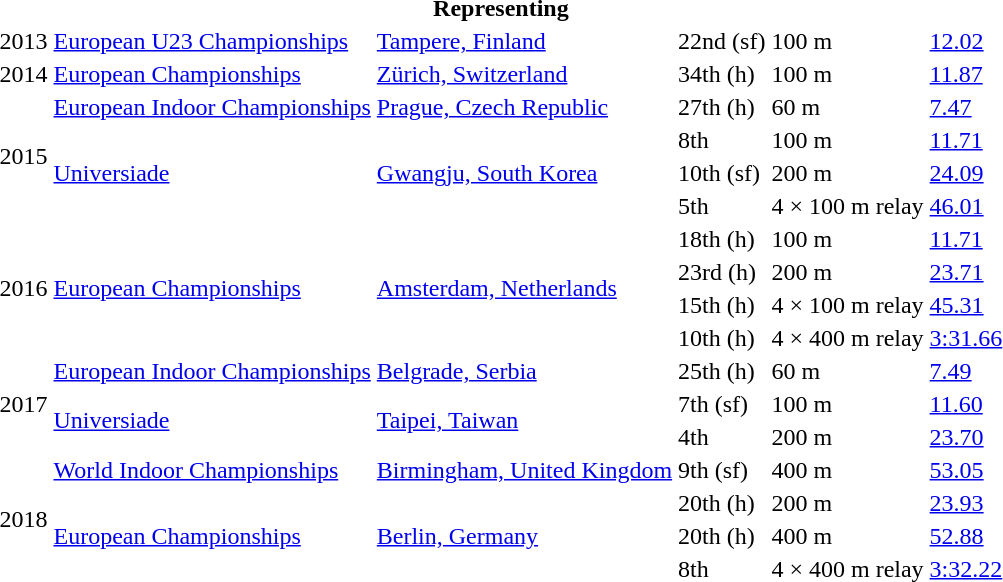<table>
<tr>
<th colspan="6">Representing </th>
</tr>
<tr>
<td>2013</td>
<td><a href='#'>European U23 Championships</a></td>
<td><a href='#'>Tampere, Finland</a></td>
<td>22nd (sf)</td>
<td>100 m</td>
<td><a href='#'>12.02</a></td>
</tr>
<tr>
<td>2014</td>
<td><a href='#'>European Championships</a></td>
<td><a href='#'>Zürich, Switzerland</a></td>
<td>34th (h)</td>
<td>100 m</td>
<td><a href='#'>11.87</a></td>
</tr>
<tr>
<td rowspan=4>2015</td>
<td><a href='#'>European Indoor Championships</a></td>
<td><a href='#'>Prague, Czech Republic</a></td>
<td>27th (h)</td>
<td>60 m</td>
<td><a href='#'>7.47</a></td>
</tr>
<tr>
<td rowspan=3><a href='#'>Universiade</a></td>
<td rowspan=3><a href='#'>Gwangju, South Korea</a></td>
<td>8th</td>
<td>100 m</td>
<td><a href='#'>11.71</a></td>
</tr>
<tr>
<td>10th (sf)</td>
<td>200 m</td>
<td><a href='#'>24.09</a></td>
</tr>
<tr>
<td>5th</td>
<td>4 × 100 m relay</td>
<td><a href='#'>46.01</a></td>
</tr>
<tr>
<td rowspan=4>2016</td>
<td rowspan=4><a href='#'>European Championships</a></td>
<td rowspan=4><a href='#'>Amsterdam, Netherlands</a></td>
<td>18th (h)</td>
<td>100 m</td>
<td><a href='#'>11.71</a></td>
</tr>
<tr>
<td>23rd (h)</td>
<td>200 m</td>
<td><a href='#'>23.71</a></td>
</tr>
<tr>
<td>15th (h)</td>
<td>4 × 100 m relay</td>
<td><a href='#'>45.31</a></td>
</tr>
<tr>
<td>10th (h)</td>
<td>4 × 400 m relay</td>
<td><a href='#'>3:31.66</a></td>
</tr>
<tr>
<td rowspan=3>2017</td>
<td><a href='#'>European Indoor Championships</a></td>
<td><a href='#'>Belgrade, Serbia</a></td>
<td>25th (h)</td>
<td>60 m</td>
<td><a href='#'>7.49</a></td>
</tr>
<tr>
<td rowspan=2><a href='#'>Universiade</a></td>
<td rowspan=2><a href='#'>Taipei, Taiwan</a></td>
<td>7th (sf)</td>
<td>100 m</td>
<td><a href='#'>11.60</a></td>
</tr>
<tr>
<td>4th</td>
<td>200 m</td>
<td><a href='#'>23.70</a></td>
</tr>
<tr>
<td rowspan=4>2018</td>
<td><a href='#'>World Indoor Championships</a></td>
<td><a href='#'>Birmingham, United Kingdom</a></td>
<td>9th (sf)</td>
<td>400 m</td>
<td><a href='#'>53.05</a></td>
</tr>
<tr>
<td rowspan=3><a href='#'>European Championships</a></td>
<td rowspan=3><a href='#'>Berlin, Germany</a></td>
<td>20th (h)</td>
<td>200 m</td>
<td><a href='#'>23.93</a></td>
</tr>
<tr>
<td>20th (h)</td>
<td>400 m</td>
<td><a href='#'>52.88</a></td>
</tr>
<tr>
<td>8th</td>
<td>4 × 400 m relay</td>
<td><a href='#'>3:32.22</a></td>
</tr>
</table>
